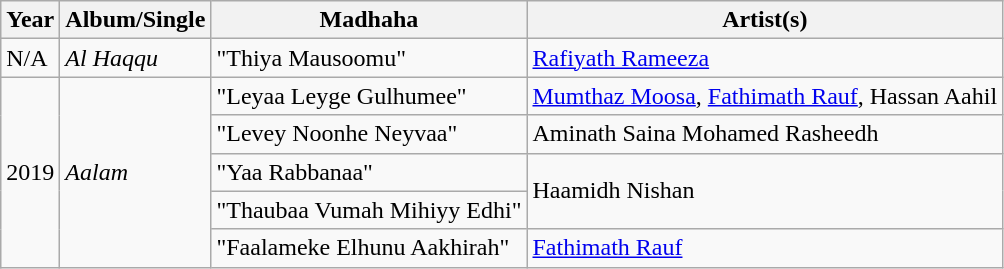<table class="wikitable">
<tr>
<th>Year</th>
<th>Album/Single</th>
<th>Madhaha</th>
<th>Artist(s)</th>
</tr>
<tr>
<td>N/A</td>
<td scope="row"><em>Al Haqqu</em></td>
<td>"Thiya Mausoomu"</td>
<td><a href='#'>Rafiyath Rameeza</a></td>
</tr>
<tr>
<td rowspan="5">2019</td>
<td rowspan="5" scope="row"><em>Aalam</em></td>
<td>"Leyaa Leyge Gulhumee"</td>
<td><a href='#'>Mumthaz Moosa</a>, <a href='#'>Fathimath Rauf</a>, Hassan Aahil</td>
</tr>
<tr>
<td>"Levey Noonhe Neyvaa"</td>
<td>Aminath Saina Mohamed Rasheedh</td>
</tr>
<tr>
<td>"Yaa Rabbanaa"</td>
<td rowspan="2">Haamidh Nishan</td>
</tr>
<tr>
<td>"Thaubaa Vumah Mihiyy Edhi"</td>
</tr>
<tr>
<td>"Faalameke Elhunu Aakhirah"</td>
<td><a href='#'>Fathimath Rauf</a></td>
</tr>
</table>
